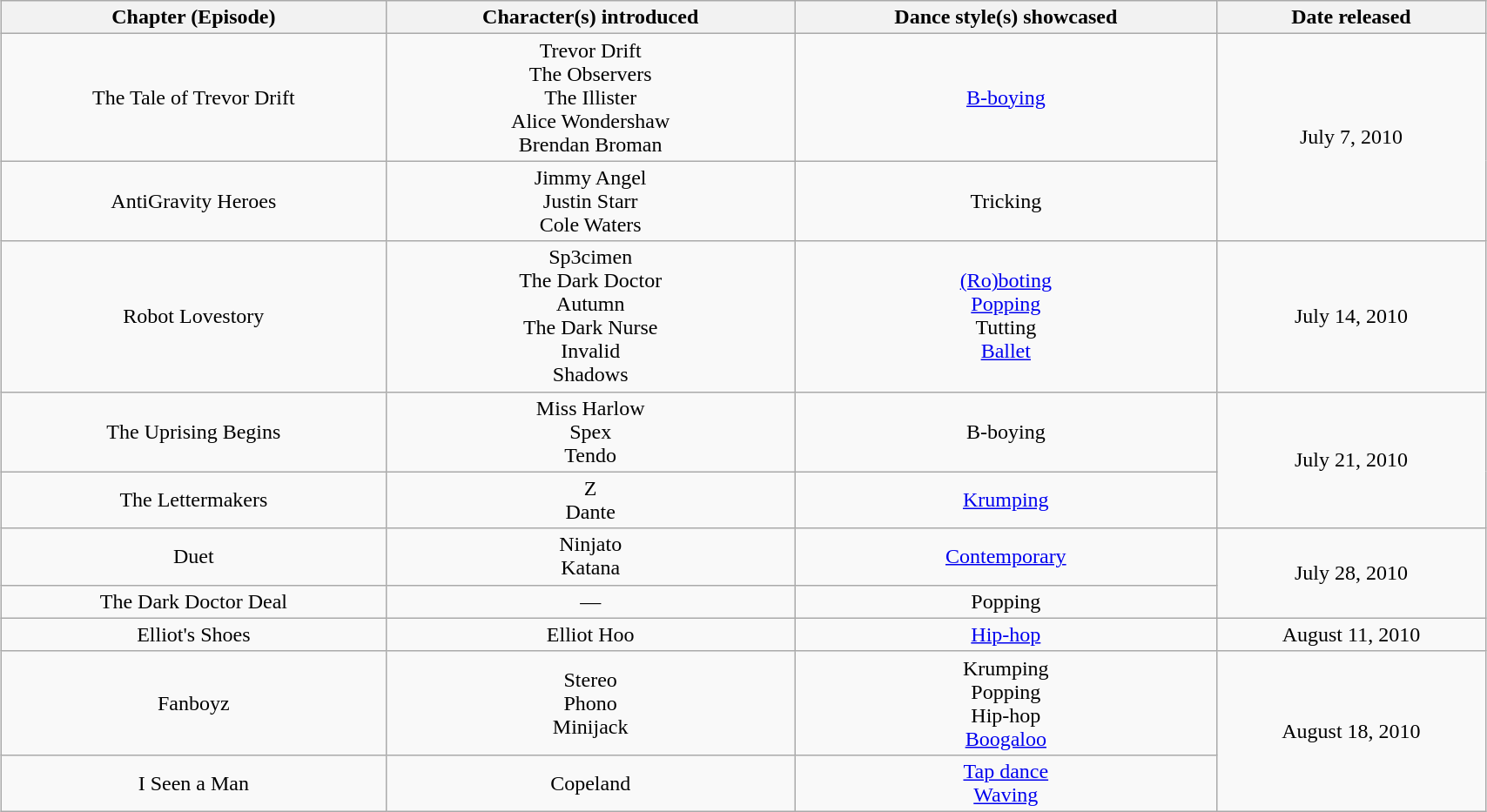<table class="wikitable collapsible"  style="margin:1em auto; white-space:wrap; text-align:center; width:90%;">
<tr>
<th>Chapter (Episode)</th>
<th>Character(s) introduced</th>
<th>Dance style(s) showcased</th>
<th>Date released</th>
</tr>
<tr>
<td>The Tale of Trevor Drift</td>
<td>Trevor Drift<br>The Observers<br>The Illister<br>Alice Wondershaw<br>Brendan Broman</td>
<td><a href='#'>B-boying</a></td>
<td rowspan="2">July 7, 2010</td>
</tr>
<tr>
<td>AntiGravity Heroes</td>
<td>Jimmy Angel<br>Justin Starr<br>Cole Waters</td>
<td>Tricking</td>
</tr>
<tr>
<td>Robot Lovestory</td>
<td>Sp3cimen<br>The Dark Doctor<br>Autumn<br>The Dark Nurse<br>Invalid<br>Shadows</td>
<td><a href='#'>(Ro)boting</a><br><a href='#'>Popping</a><br>Tutting<br><a href='#'>Ballet</a></td>
<td>July 14, 2010</td>
</tr>
<tr>
<td>The Uprising Begins</td>
<td>Miss Harlow<br>Spex<br>Tendo</td>
<td>B-boying</td>
<td rowspan="2">July 21, 2010</td>
</tr>
<tr>
<td>The Lettermakers</td>
<td>Z<br>Dante</td>
<td><a href='#'>Krumping</a></td>
</tr>
<tr>
<td>Duet</td>
<td>Ninjato<br>Katana</td>
<td><a href='#'>Contemporary</a></td>
<td rowspan="2">July 28, 2010</td>
</tr>
<tr>
<td>The Dark Doctor Deal</td>
<td>—</td>
<td>Popping</td>
</tr>
<tr>
<td>Elliot's Shoes</td>
<td>Elliot Hoo</td>
<td><a href='#'>Hip-hop</a></td>
<td>August 11, 2010</td>
</tr>
<tr>
<td>Fanboyz</td>
<td>Stereo<br>Phono<br>Minijack</td>
<td>Krumping<br>Popping<br>Hip-hop<br><a href='#'>Boogaloo</a></td>
<td rowspan="2">August 18, 2010</td>
</tr>
<tr>
<td>I Seen a Man</td>
<td>Copeland</td>
<td><a href='#'>Tap dance</a><br><a href='#'>Waving</a></td>
</tr>
</table>
